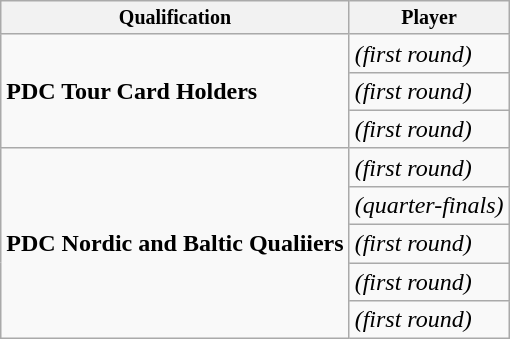<table class="wikitable">
<tr style="font-size:10pt;font-weight:bold">
<th>Qualification</th>
<th>Player</th>
</tr>
<tr>
<td rowspan="3"><strong>PDC Tour Card Holders</strong></td>
<td> <em>(first round)</em></td>
</tr>
<tr>
<td> <em>(first round)</em></td>
</tr>
<tr>
<td> <em>(first round)</em></td>
</tr>
<tr>
<td rowspan="5"><strong>PDC Nordic and Baltic Qualiiers</strong></td>
<td> <em>(first round)</em></td>
</tr>
<tr>
<td> <em>(quarter-finals)</em></td>
</tr>
<tr>
<td> <em>(first round)</em></td>
</tr>
<tr>
<td> <em>(first round)</em></td>
</tr>
<tr>
<td> <em>(first round)</em></td>
</tr>
</table>
